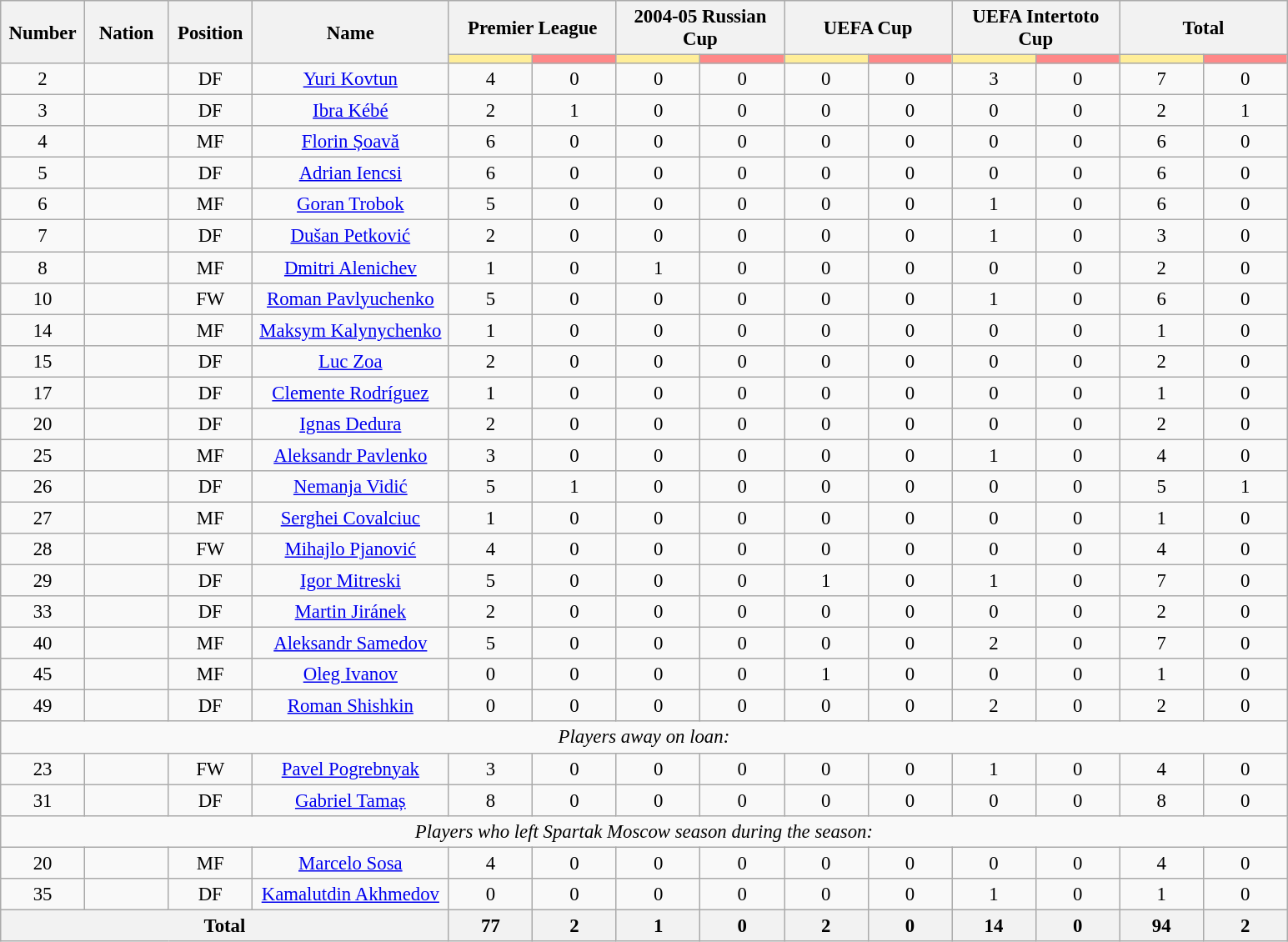<table class="wikitable" style="font-size: 95%; text-align: center;">
<tr>
<th rowspan=2 width=60>Number</th>
<th rowspan=2 width=60>Nation</th>
<th rowspan=2 width=60>Position</th>
<th rowspan=2 width=150>Name</th>
<th colspan=2>Premier League</th>
<th colspan=2>2004-05 Russian Cup</th>
<th colspan=2>UEFA Cup</th>
<th colspan=2>UEFA Intertoto Cup</th>
<th colspan=2>Total</th>
</tr>
<tr>
<th style="width:60px; background:#fe9;"></th>
<th style="width:60px; background:#ff8888;"></th>
<th style="width:60px; background:#fe9;"></th>
<th style="width:60px; background:#ff8888;"></th>
<th style="width:60px; background:#fe9;"></th>
<th style="width:60px; background:#ff8888;"></th>
<th style="width:60px; background:#fe9;"></th>
<th style="width:60px; background:#ff8888;"></th>
<th style="width:60px; background:#fe9;"></th>
<th style="width:60px; background:#ff8888;"></th>
</tr>
<tr>
<td>2</td>
<td></td>
<td>DF</td>
<td><a href='#'>Yuri Kovtun</a></td>
<td>4</td>
<td>0</td>
<td>0</td>
<td>0</td>
<td>0</td>
<td>0</td>
<td>3</td>
<td>0</td>
<td>7</td>
<td>0</td>
</tr>
<tr>
<td>3</td>
<td></td>
<td>DF</td>
<td><a href='#'>Ibra Kébé</a></td>
<td>2</td>
<td>1</td>
<td>0</td>
<td>0</td>
<td>0</td>
<td>0</td>
<td>0</td>
<td>0</td>
<td>2</td>
<td>1</td>
</tr>
<tr>
<td>4</td>
<td></td>
<td>MF</td>
<td><a href='#'>Florin Șoavă</a></td>
<td>6</td>
<td>0</td>
<td>0</td>
<td>0</td>
<td>0</td>
<td>0</td>
<td>0</td>
<td>0</td>
<td>6</td>
<td>0</td>
</tr>
<tr>
<td>5</td>
<td></td>
<td>DF</td>
<td><a href='#'>Adrian Iencsi</a></td>
<td>6</td>
<td>0</td>
<td>0</td>
<td>0</td>
<td>0</td>
<td>0</td>
<td>0</td>
<td>0</td>
<td>6</td>
<td>0</td>
</tr>
<tr>
<td>6</td>
<td></td>
<td>MF</td>
<td><a href='#'>Goran Trobok</a></td>
<td>5</td>
<td>0</td>
<td>0</td>
<td>0</td>
<td>0</td>
<td>0</td>
<td>1</td>
<td>0</td>
<td>6</td>
<td>0</td>
</tr>
<tr>
<td>7</td>
<td></td>
<td>DF</td>
<td><a href='#'>Dušan Petković</a></td>
<td>2</td>
<td>0</td>
<td>0</td>
<td>0</td>
<td>0</td>
<td>0</td>
<td>1</td>
<td>0</td>
<td>3</td>
<td>0</td>
</tr>
<tr>
<td>8</td>
<td></td>
<td>MF</td>
<td><a href='#'>Dmitri Alenichev</a></td>
<td>1</td>
<td>0</td>
<td>1</td>
<td>0</td>
<td>0</td>
<td>0</td>
<td>0</td>
<td>0</td>
<td>2</td>
<td>0</td>
</tr>
<tr>
<td>10</td>
<td></td>
<td>FW</td>
<td><a href='#'>Roman Pavlyuchenko</a></td>
<td>5</td>
<td>0</td>
<td>0</td>
<td>0</td>
<td>0</td>
<td>0</td>
<td>1</td>
<td>0</td>
<td>6</td>
<td>0</td>
</tr>
<tr>
<td>14</td>
<td></td>
<td>MF</td>
<td><a href='#'>Maksym Kalynychenko</a></td>
<td>1</td>
<td>0</td>
<td>0</td>
<td>0</td>
<td>0</td>
<td>0</td>
<td>0</td>
<td>0</td>
<td>1</td>
<td>0</td>
</tr>
<tr>
<td>15</td>
<td></td>
<td>DF</td>
<td><a href='#'>Luc Zoa</a></td>
<td>2</td>
<td>0</td>
<td>0</td>
<td>0</td>
<td>0</td>
<td>0</td>
<td>0</td>
<td>0</td>
<td>2</td>
<td>0</td>
</tr>
<tr>
<td>17</td>
<td></td>
<td>DF</td>
<td><a href='#'>Clemente Rodríguez</a></td>
<td>1</td>
<td>0</td>
<td>0</td>
<td>0</td>
<td>0</td>
<td>0</td>
<td>0</td>
<td>0</td>
<td>1</td>
<td>0</td>
</tr>
<tr>
<td>20</td>
<td></td>
<td>DF</td>
<td><a href='#'>Ignas Dedura</a></td>
<td>2</td>
<td>0</td>
<td>0</td>
<td>0</td>
<td>0</td>
<td>0</td>
<td>0</td>
<td>0</td>
<td>2</td>
<td>0</td>
</tr>
<tr>
<td>25</td>
<td></td>
<td>MF</td>
<td><a href='#'>Aleksandr Pavlenko</a></td>
<td>3</td>
<td>0</td>
<td>0</td>
<td>0</td>
<td>0</td>
<td>0</td>
<td>1</td>
<td>0</td>
<td>4</td>
<td>0</td>
</tr>
<tr>
<td>26</td>
<td></td>
<td>DF</td>
<td><a href='#'>Nemanja Vidić</a></td>
<td>5</td>
<td>1</td>
<td>0</td>
<td>0</td>
<td>0</td>
<td>0</td>
<td>0</td>
<td>0</td>
<td>5</td>
<td>1</td>
</tr>
<tr>
<td>27</td>
<td></td>
<td>MF</td>
<td><a href='#'>Serghei Covalciuc</a></td>
<td>1</td>
<td>0</td>
<td>0</td>
<td>0</td>
<td>0</td>
<td>0</td>
<td>0</td>
<td>0</td>
<td>1</td>
<td>0</td>
</tr>
<tr>
<td>28</td>
<td></td>
<td>FW</td>
<td><a href='#'>Mihajlo Pjanović</a></td>
<td>4</td>
<td>0</td>
<td>0</td>
<td>0</td>
<td>0</td>
<td>0</td>
<td>0</td>
<td>0</td>
<td>4</td>
<td>0</td>
</tr>
<tr>
<td>29</td>
<td></td>
<td>DF</td>
<td><a href='#'>Igor Mitreski</a></td>
<td>5</td>
<td>0</td>
<td>0</td>
<td>0</td>
<td>1</td>
<td>0</td>
<td>1</td>
<td>0</td>
<td>7</td>
<td>0</td>
</tr>
<tr>
<td>33</td>
<td></td>
<td>DF</td>
<td><a href='#'>Martin Jiránek</a></td>
<td>2</td>
<td>0</td>
<td>0</td>
<td>0</td>
<td>0</td>
<td>0</td>
<td>0</td>
<td>0</td>
<td>2</td>
<td>0</td>
</tr>
<tr>
<td>40</td>
<td></td>
<td>MF</td>
<td><a href='#'>Aleksandr Samedov</a></td>
<td>5</td>
<td>0</td>
<td>0</td>
<td>0</td>
<td>0</td>
<td>0</td>
<td>2</td>
<td>0</td>
<td>7</td>
<td>0</td>
</tr>
<tr>
<td>45</td>
<td></td>
<td>MF</td>
<td><a href='#'>Oleg Ivanov</a></td>
<td>0</td>
<td>0</td>
<td>0</td>
<td>0</td>
<td>1</td>
<td>0</td>
<td>0</td>
<td>0</td>
<td>1</td>
<td>0</td>
</tr>
<tr>
<td>49</td>
<td></td>
<td>DF</td>
<td><a href='#'>Roman Shishkin</a></td>
<td>0</td>
<td>0</td>
<td>0</td>
<td>0</td>
<td>0</td>
<td>0</td>
<td>2</td>
<td>0</td>
<td>2</td>
<td>0</td>
</tr>
<tr>
<td colspan="14"><em>Players away on loan:</em></td>
</tr>
<tr>
<td>23</td>
<td></td>
<td>FW</td>
<td><a href='#'>Pavel Pogrebnyak</a></td>
<td>3</td>
<td>0</td>
<td>0</td>
<td>0</td>
<td>0</td>
<td>0</td>
<td>1</td>
<td>0</td>
<td>4</td>
<td>0</td>
</tr>
<tr>
<td>31</td>
<td></td>
<td>DF</td>
<td><a href='#'>Gabriel Tamaș</a></td>
<td>8</td>
<td>0</td>
<td>0</td>
<td>0</td>
<td>0</td>
<td>0</td>
<td>0</td>
<td>0</td>
<td>8</td>
<td>0</td>
</tr>
<tr>
<td colspan="14"><em>Players who left Spartak Moscow season during the season:</em></td>
</tr>
<tr>
<td>20</td>
<td></td>
<td>MF</td>
<td><a href='#'>Marcelo Sosa</a></td>
<td>4</td>
<td>0</td>
<td>0</td>
<td>0</td>
<td>0</td>
<td>0</td>
<td>0</td>
<td>0</td>
<td>4</td>
<td>0</td>
</tr>
<tr>
<td>35</td>
<td></td>
<td>DF</td>
<td><a href='#'>Kamalutdin Akhmedov</a></td>
<td>0</td>
<td>0</td>
<td>0</td>
<td>0</td>
<td>0</td>
<td>0</td>
<td>1</td>
<td>0</td>
<td>1</td>
<td>0</td>
</tr>
<tr>
<th colspan=4>Total</th>
<th>77</th>
<th>2</th>
<th>1</th>
<th>0</th>
<th>2</th>
<th>0</th>
<th>14</th>
<th>0</th>
<th>94</th>
<th>2</th>
</tr>
</table>
